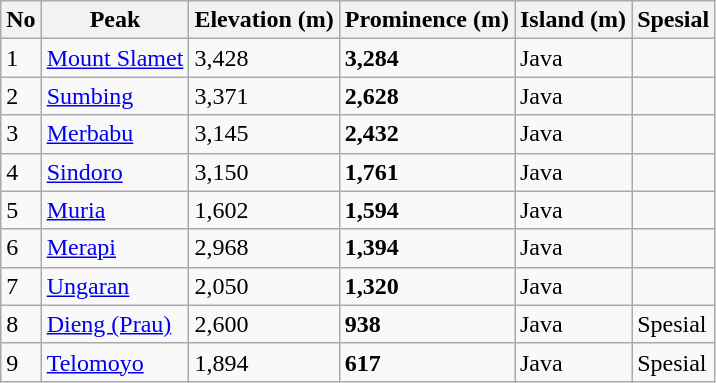<table class="wikitable sortable">
<tr>
<th>No</th>
<th>Peak</th>
<th>Elevation (m)</th>
<th>Prominence (m)</th>
<th>Island (m)</th>
<th>Spesial</th>
</tr>
<tr>
<td>1</td>
<td><a href='#'>Mount Slamet</a></td>
<td>3,428</td>
<td><strong>3,284</strong></td>
<td>Java</td>
<td></td>
</tr>
<tr>
<td>2</td>
<td><a href='#'>Sumbing</a></td>
<td>3,371</td>
<td><strong>2,628</strong></td>
<td>Java</td>
<td></td>
</tr>
<tr>
<td>3</td>
<td><a href='#'>Merbabu</a></td>
<td>3,145</td>
<td><strong>2,432</strong></td>
<td>Java</td>
<td></td>
</tr>
<tr>
<td>4</td>
<td><a href='#'>Sindoro</a></td>
<td>3,150</td>
<td><strong>1,761</strong></td>
<td>Java</td>
<td></td>
</tr>
<tr>
<td>5</td>
<td><a href='#'>Muria</a></td>
<td>1,602</td>
<td><strong>1,594</strong></td>
<td>Java</td>
<td></td>
</tr>
<tr>
<td>6</td>
<td><a href='#'>Merapi</a></td>
<td>2,968</td>
<td><strong>1,394</strong></td>
<td>Java</td>
<td></td>
</tr>
<tr>
<td>7</td>
<td><a href='#'>Ungaran</a></td>
<td>2,050</td>
<td><strong>1,320</strong></td>
<td>Java</td>
<td></td>
</tr>
<tr>
<td>8</td>
<td><a href='#'>Dieng (Prau)</a></td>
<td>2,600</td>
<td><strong>938</strong></td>
<td>Java</td>
<td>Spesial</td>
</tr>
<tr>
<td>9</td>
<td><a href='#'>Telomoyo</a></td>
<td>1,894</td>
<td><strong>617</strong></td>
<td>Java</td>
<td>Spesial</td>
</tr>
</table>
